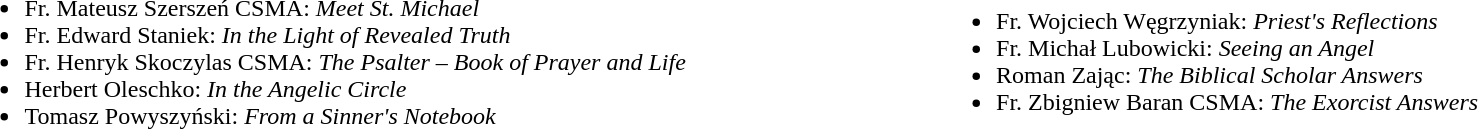<table width="90%">
<tr>
<td><br><ul><li>Fr. Mateusz Szerszeń CSMA: <em>Meet St. Michael</em></li><li>Fr. Edward Staniek: <em>In the Light of Revealed Truth</em></li><li>Fr. Henryk Skoczylas CSMA: <em>The Psalter – Book of Prayer and Life</em></li><li>Herbert Oleschko: <em>In the Angelic Circle</em></li><li>Tomasz Powyszyński: <em>From a Sinner's Notebook</em></li></ul></td>
<td><br><ul><li>Fr. Wojciech Węgrzyniak: <em>Priest's Reflections</em></li><li>Fr. Michał Lubowicki: <em>Seeing an Angel</em></li><li>Roman Zając: <em>The Biblical Scholar Answers</em></li><li>Fr. Zbigniew Baran CSMA: <em>The Exorcist Answers</em></li></ul></td>
</tr>
</table>
